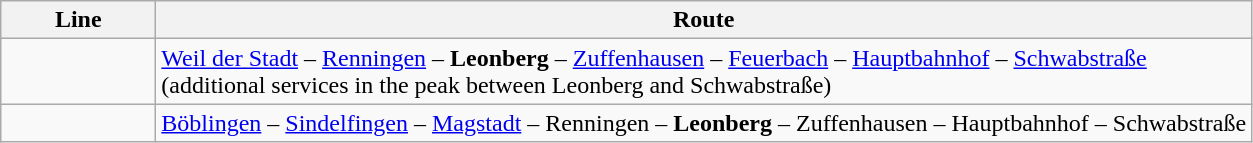<table class="wikitable">
<tr>
<th style="width:6em">Line</th>
<th>Route</th>
</tr>
<tr>
<td align="center"></td>
<td><a href='#'>Weil der Stadt</a> – <a href='#'>Renningen</a> – <strong>Leonberg</strong> – <a href='#'>Zuffenhausen</a> – <a href='#'>Feuerbach</a> – <a href='#'>Hauptbahnhof</a> – <a href='#'>Schwabstraße</a><br>(additional services in the peak between Leonberg and Schwabstraße)</td>
</tr>
<tr>
<td align="center"></td>
<td><a href='#'>Böblingen</a> – <a href='#'>Sindelfingen</a> – <a href='#'>Magstadt</a> – Renningen – <strong>Leonberg</strong> – Zuffenhausen – Hauptbahnhof – Schwabstraße</td>
</tr>
</table>
